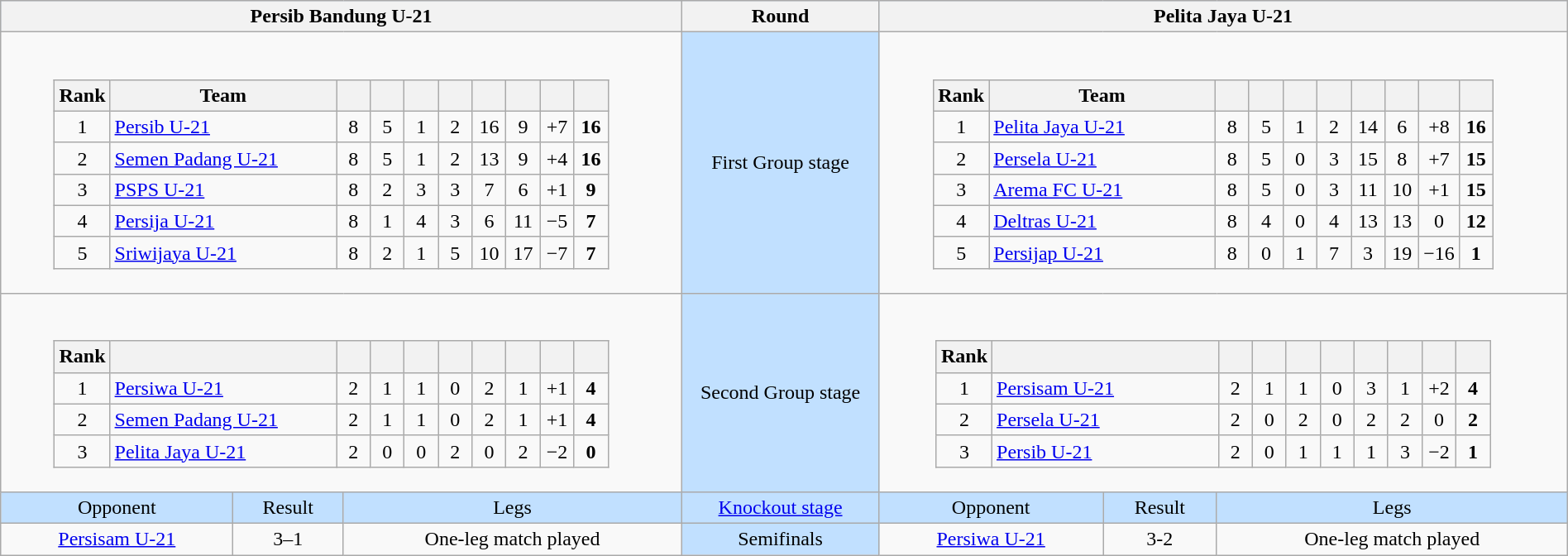<table class="wikitable" width="100%" style="text-align:center">
<tr valign=top bgcolor=#c1e0ff>
<th colspan=3 style="width:1*">Persib Bandung U-21</th>
<th><strong>Round</strong></th>
<th colspan=3 style="width:1*">Pelita Jaya U-21</th>
</tr>
<tr>
<td colspan="3" align=center><br><table class="wikitable" style="text-align:center">
<tr>
<th width="30">Rank</th>
<th style="width:175px;">Team</th>
<th width="20"></th>
<th width="20"></th>
<th width="20"></th>
<th width="20"></th>
<th width="20"></th>
<th width="20"></th>
<th width="20"></th>
<th width="20"></th>
</tr>
<tr>
<td>1</td>
<td align=left><a href='#'>Persib U-21</a></td>
<td>8</td>
<td>5</td>
<td>1</td>
<td>2</td>
<td>16</td>
<td>9</td>
<td>+7</td>
<td><strong>16</strong></td>
</tr>
<tr>
<td>2</td>
<td align=left><a href='#'>Semen Padang U-21</a></td>
<td>8</td>
<td>5</td>
<td>1</td>
<td>2</td>
<td>13</td>
<td>9</td>
<td>+4</td>
<td><strong>16</strong></td>
</tr>
<tr>
<td>3</td>
<td align=left><a href='#'>PSPS U-21</a></td>
<td>8</td>
<td>2</td>
<td>3</td>
<td>3</td>
<td>7</td>
<td>6</td>
<td>+1</td>
<td><strong>9</strong></td>
</tr>
<tr>
<td>4</td>
<td align=left><a href='#'>Persija U-21</a></td>
<td>8</td>
<td>1</td>
<td>4</td>
<td>3</td>
<td>6</td>
<td>11</td>
<td>−5</td>
<td><strong>7</strong></td>
</tr>
<tr>
<td>5</td>
<td align=left><a href='#'>Sriwijaya U-21</a></td>
<td>8</td>
<td>2</td>
<td>1</td>
<td>5</td>
<td>10</td>
<td>17</td>
<td>−7</td>
<td><strong>7</strong></td>
</tr>
</table>
</td>
<td bgcolor=#c1e0ff>First Group stage</td>
<td colspan=3 align=center><br><table class="wikitable" style="text-align:center">
<tr>
<th width="30">Rank</th>
<th style="width:175px;">Team</th>
<th width="20"></th>
<th width="20"></th>
<th width="20"></th>
<th width="20"></th>
<th width="20"></th>
<th width="20"></th>
<th width="20"></th>
<th width="20"></th>
</tr>
<tr>
<td>1</td>
<td align=left><a href='#'>Pelita Jaya U-21</a></td>
<td>8</td>
<td>5</td>
<td>1</td>
<td>2</td>
<td>14</td>
<td>6</td>
<td>+8</td>
<td><strong>16</strong></td>
</tr>
<tr>
<td>2</td>
<td align=left><a href='#'>Persela U-21</a></td>
<td>8</td>
<td>5</td>
<td>0</td>
<td>3</td>
<td>15</td>
<td>8</td>
<td>+7</td>
<td><strong>15</strong></td>
</tr>
<tr>
<td>3</td>
<td align=left><a href='#'>Arema FC U-21</a></td>
<td>8</td>
<td>5</td>
<td>0</td>
<td>3</td>
<td>11</td>
<td>10</td>
<td>+1</td>
<td><strong>15</strong></td>
</tr>
<tr>
<td>4</td>
<td align=left><a href='#'>Deltras U-21</a></td>
<td>8</td>
<td>4</td>
<td>0</td>
<td>4</td>
<td>13</td>
<td>13</td>
<td>0</td>
<td><strong>12</strong></td>
</tr>
<tr>
<td>5</td>
<td align=left><a href='#'>Persijap U-21</a></td>
<td>8</td>
<td>0</td>
<td>1</td>
<td>7</td>
<td>3</td>
<td>19</td>
<td>−16</td>
<td><strong>1</strong></td>
</tr>
</table>
</td>
</tr>
<tr>
<td colspan="3" align=center><br><table class="wikitable" style="text-align: center;">
<tr>
<th width=20>Rank</th>
<th style="width:175px;" abbr="Team"></th>
<th style="width:20px;" abbr="Played"></th>
<th style="width:20px;" abbr="Won"></th>
<th style="width:20px;" abbr="Drawn"></th>
<th style="width:20px;" abbr="Lost"></th>
<th style="width:20px;" abbr="Goals for"></th>
<th style="width:20px;" abbr="Goals against"></th>
<th style="width:20px;" abbr="Goal difference"></th>
<th style="width:20px;" abbr="Points"></th>
</tr>
<tr>
<td>1</td>
<td align="left"><a href='#'>Persiwa U-21</a></td>
<td>2</td>
<td>1</td>
<td>1</td>
<td>0</td>
<td>2</td>
<td>1</td>
<td>+1</td>
<td><strong>4</strong></td>
</tr>
<tr>
<td>2</td>
<td align="left"><a href='#'>Semen Padang U-21</a></td>
<td>2</td>
<td>1</td>
<td>1</td>
<td>0</td>
<td>2</td>
<td>1</td>
<td>+1</td>
<td><strong>4</strong></td>
</tr>
<tr>
<td>3</td>
<td align="left"><a href='#'>Pelita Jaya U-21</a></td>
<td>2</td>
<td>0</td>
<td>0</td>
<td>2</td>
<td>0</td>
<td>2</td>
<td>−2</td>
<td><strong>0</strong></td>
</tr>
</table>
</td>
<td bgcolor=#c1e0ff>Second Group stage</td>
<td colspan=3 align=center><br><table class="wikitable" style="text-align: center;">
<tr>
<th width=20>Rank</th>
<th style="width:175px;" abbr="Team"></th>
<th style="width:20px;" abbr="Played"></th>
<th style="width:20px;" abbr="Won"></th>
<th style="width:20px;" abbr="Drawn"></th>
<th style="width:20px;" abbr="Lost"></th>
<th style="width:20px;" abbr="Goals for"></th>
<th style="width:20px;" abbr="Goals against"></th>
<th style="width:20px;" abbr="Goal difference"></th>
<th style="width:20px;" abbr="Points"></th>
</tr>
<tr>
<td>1</td>
<td align="left"><a href='#'>Persisam U-21</a></td>
<td>2</td>
<td>1</td>
<td>1</td>
<td>0</td>
<td>3</td>
<td>1</td>
<td>+2</td>
<td><strong>4</strong></td>
</tr>
<tr>
<td>2</td>
<td align="left"><a href='#'>Persela U-21</a></td>
<td>2</td>
<td>0</td>
<td>2</td>
<td>0</td>
<td>2</td>
<td>2</td>
<td>0</td>
<td><strong>2</strong></td>
</tr>
<tr>
<td>3</td>
<td align="left"><a href='#'>Persib U-21</a></td>
<td>2</td>
<td>0</td>
<td>1</td>
<td>1</td>
<td>1</td>
<td>3</td>
<td>−2</td>
<td><strong>1</strong></td>
</tr>
</table>
</td>
</tr>
<tr valign=top bgcolor=#c1e0ff>
<td>Opponent</td>
<td>Result</td>
<td>Legs</td>
<td bgcolor=#c1e0ff><a href='#'>Knockout stage</a></td>
<td>Opponent</td>
<td>Result</td>
<td>Legs</td>
</tr>
<tr>
<td><a href='#'>Persisam U-21</a></td>
<td>3–1</td>
<td>One-leg match played</td>
<td bgcolor=#c1e0ff>Semifinals</td>
<td><a href='#'>Persiwa U-21</a></td>
<td>3-2</td>
<td>One-leg match played</td>
</tr>
</table>
